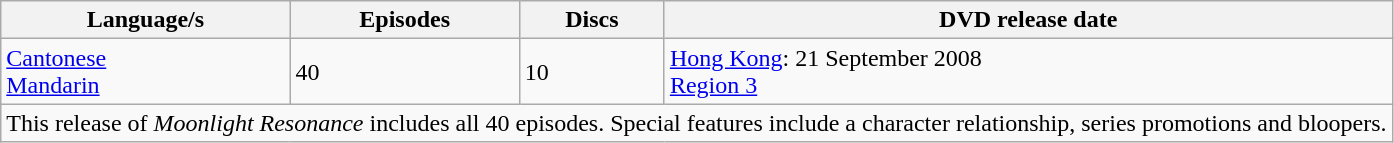<table class="wikitable">
<tr>
<th>Language/s</th>
<th>Episodes</th>
<th>Discs</th>
<th>DVD release date</th>
</tr>
<tr>
<td><a href='#'>Cantonese</a><br><a href='#'>Mandarin</a></td>
<td>40</td>
<td>10</td>
<td><a href='#'>Hong Kong</a>: 21 September 2008<br><a href='#'>Region 3</a></td>
</tr>
<tr>
<td colspan="4">This release of <em>Moonlight Resonance</em> includes all 40 episodes. Special features include a character relationship, series promotions and bloopers.</td>
</tr>
</table>
